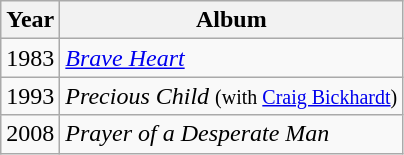<table class="wikitable">
<tr>
<th>Year</th>
<th>Album</th>
</tr>
<tr>
<td>1983</td>
<td><em><a href='#'>Brave Heart</a></em></td>
</tr>
<tr>
<td>1993</td>
<td><em>Precious Child</em> <small>(with <a href='#'>Craig Bickhardt</a>)</small></td>
</tr>
<tr>
<td>2008</td>
<td><em>Prayer of a Desperate Man</em></td>
</tr>
</table>
